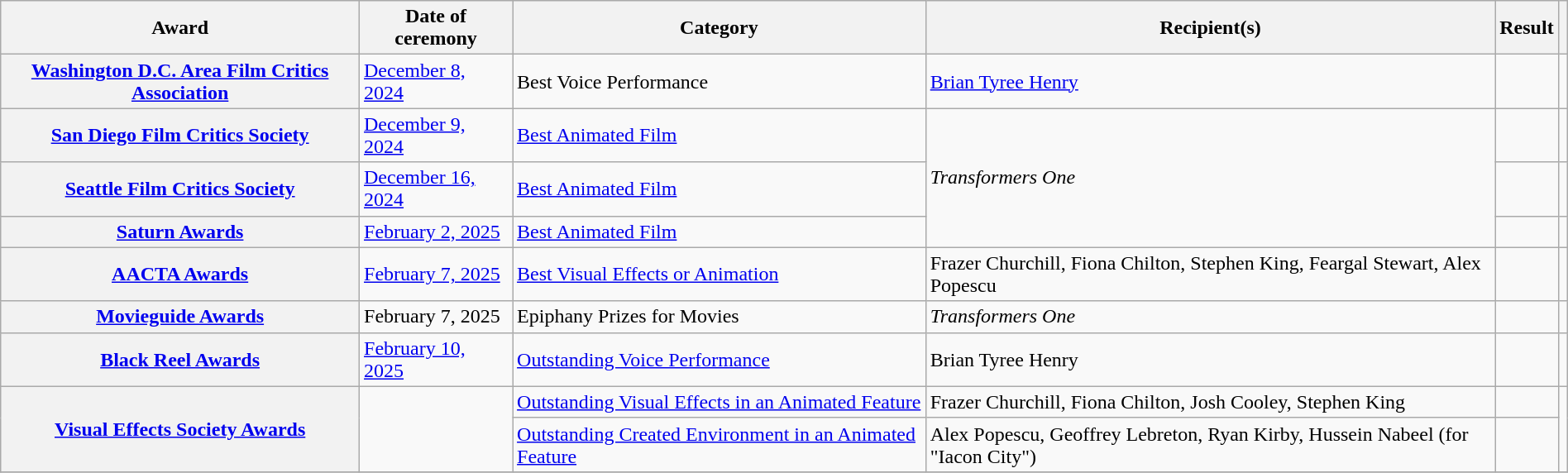<table class="wikitable sortable plainrowheaders" style="width: 100%;">
<tr>
<th scope="col">Award</th>
<th scope="col">Date of ceremony</th>
<th scope="col">Category</th>
<th scope="col">Recipient(s)</th>
<th scope="col">Result</th>
<th scope="col" class="unsortable"></th>
</tr>
<tr>
<th scope="row"><a href='#'>Washington D.C. Area Film Critics Association</a></th>
<td><a href='#'>December 8, 2024</a></td>
<td>Best Voice Performance</td>
<td><a href='#'>Brian Tyree Henry</a></td>
<td></td>
<td align="center"></td>
</tr>
<tr>
<th scope="row"><a href='#'>San Diego Film Critics Society</a></th>
<td><a href='#'>December 9, 2024</a></td>
<td><a href='#'>Best Animated Film</a></td>
<td rowspan="3"><em>Transformers One</em></td>
<td></td>
<td align="center"></td>
</tr>
<tr>
<th scope="row"><a href='#'>Seattle Film Critics Society</a></th>
<td><a href='#'>December 16, 2024</a></td>
<td><a href='#'>Best Animated Film</a></td>
<td></td>
<td align="center"></td>
</tr>
<tr>
<th scope="row"><a href='#'>Saturn Awards</a></th>
<td><a href='#'>February 2, 2025</a></td>
<td><a href='#'>Best Animated Film</a></td>
<td></td>
<td align="center"><br></td>
</tr>
<tr>
<th scope="row"><a href='#'>AACTA Awards</a></th>
<td><a href='#'>February 7, 2025</a></td>
<td><a href='#'>Best Visual Effects or Animation</a></td>
<td>Frazer Churchill, Fiona Chilton, Stephen King, Feargal Stewart, Alex Popescu</td>
<td></td>
<td align="center"></td>
</tr>
<tr>
<th scope="row"><a href='#'>Movieguide Awards</a></th>
<td>February 7, 2025</td>
<td>Epiphany Prizes for Movies</td>
<td><em>Transformers One</em></td>
<td></td>
<td style="text-align:center;"></td>
</tr>
<tr>
<th scope="row"><a href='#'>Black Reel Awards</a></th>
<td><a href='#'>February 10, 2025</a></td>
<td><a href='#'>Outstanding Voice Performance</a></td>
<td>Brian Tyree Henry</td>
<td></td>
<td align="center"></td>
</tr>
<tr>
<th scope=row rowspan="2"><a href='#'>Visual Effects Society Awards</a></th>
<td rowspan="2"><a href='#'></a></td>
<td><a href='#'>Outstanding Visual Effects in an Animated Feature</a></td>
<td>Frazer Churchill, Fiona Chilton, Josh Cooley, Stephen King</td>
<td></td>
<td align="center" rowspan="2"></td>
</tr>
<tr>
<td><a href='#'>Outstanding Created Environment in an Animated Feature</a></td>
<td>Alex Popescu, Geoffrey Lebreton, Ryan Kirby, Hussein Nabeel (for "Iacon City")</td>
<td></td>
</tr>
<tr>
</tr>
</table>
